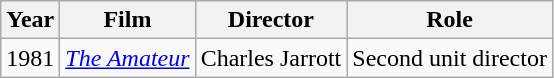<table class="wikitable">
<tr>
<th>Year</th>
<th>Film</th>
<th>Director</th>
<th>Role</th>
</tr>
<tr>
<td>1981</td>
<td><em><a href='#'>The Amateur</a></em></td>
<td>Charles Jarrott</td>
<td>Second unit director</td>
</tr>
</table>
